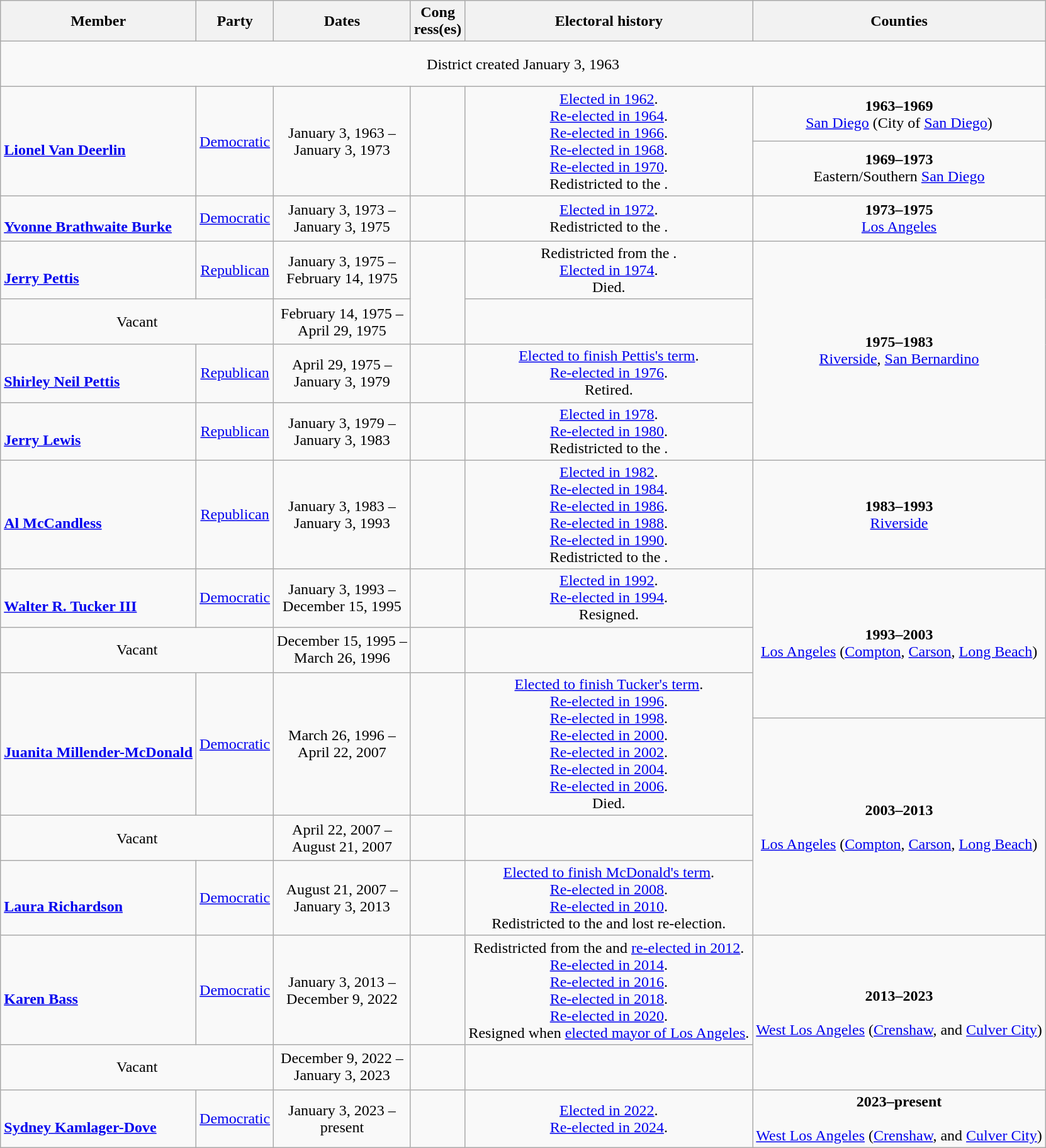<table class=wikitable style="text-align:center">
<tr>
<th>Member</th>
<th>Party</th>
<th>Dates</th>
<th>Cong<br>ress(es)</th>
<th>Electoral history</th>
<th>Counties</th>
</tr>
<tr style="height:3em">
<td colspan=6>District created January 3, 1963</td>
</tr>
<tr style="height:3em">
<td rowspan=2 align=left><br><strong><a href='#'>Lionel Van Deerlin</a></strong><br></td>
<td rowspan=2 ><a href='#'>Democratic</a></td>
<td rowspan=2 nowrap>January 3, 1963 –<br>January 3, 1973</td>
<td rowspan=2></td>
<td rowspan=2><a href='#'>Elected in 1962</a>.<br><a href='#'>Re-elected in 1964</a>.<br><a href='#'>Re-elected in 1966</a>.<br><a href='#'>Re-elected in 1968</a>.<br><a href='#'>Re-elected in 1970</a>.<br>Redistricted to the .</td>
<td><strong>1963–1969</strong><br><a href='#'>San Diego</a> (City of <a href='#'>San Diego</a>)</td>
</tr>
<tr style="height:3em">
<td><strong>1969–1973</strong><br>Eastern/Southern <a href='#'>San Diego</a></td>
</tr>
<tr style="height:3em">
<td align=left><br><strong><a href='#'>Yvonne Brathwaite Burke</a></strong><br></td>
<td><a href='#'>Democratic</a></td>
<td nowrap>January 3, 1973 –<br>January 3, 1975</td>
<td></td>
<td><a href='#'>Elected in 1972</a>.<br>Redistricted to the .</td>
<td><strong>1973–1975</strong><br><a href='#'>Los Angeles</a></td>
</tr>
<tr style="height:3em">
<td align=left><br><strong><a href='#'>Jerry Pettis</a></strong><br></td>
<td><a href='#'>Republican</a></td>
<td nowrap>January 3, 1975 –<br>February 14, 1975</td>
<td rowspan="2"></td>
<td>Redistricted from the .<br><a href='#'>Elected in 1974</a>.<br>Died.</td>
<td rowspan=4><strong>1975–1983</strong><br><a href='#'>Riverside</a>, <a href='#'>San Bernardino</a></td>
</tr>
<tr style="height:3em">
<td colspan=2>Vacant</td>
<td nowrap>February 14, 1975 –<br>April 29, 1975</td>
</tr>
<tr style="height:3em">
<td align=left><br><strong><a href='#'>Shirley Neil Pettis</a></strong><br></td>
<td><a href='#'>Republican</a></td>
<td nowrap>April 29, 1975 –<br>January 3, 1979</td>
<td></td>
<td><a href='#'>Elected to finish Pettis's term</a>.<br><a href='#'>Re-elected in 1976</a>.<br>Retired.</td>
</tr>
<tr style="height:3em">
<td align=left><br><strong><a href='#'>Jerry Lewis</a></strong><br></td>
<td><a href='#'>Republican</a></td>
<td nowrap>January 3, 1979 –<br>January 3, 1983</td>
<td></td>
<td><a href='#'>Elected in 1978</a>.<br><a href='#'>Re-elected in 1980</a>.<br>Redistricted to the .</td>
</tr>
<tr style="height:3em">
<td align=left><br><strong><a href='#'>Al McCandless</a></strong><br></td>
<td><a href='#'>Republican</a></td>
<td nowrap>January 3, 1983 –<br>January 3, 1993</td>
<td></td>
<td><a href='#'>Elected in 1982</a>.<br><a href='#'>Re-elected in 1984</a>.<br><a href='#'>Re-elected in 1986</a>.<br><a href='#'>Re-elected in 1988</a>.<br><a href='#'>Re-elected in 1990</a>.<br>Redistricted to the .</td>
<td><strong>1983–1993</strong><br><a href='#'>Riverside</a></td>
</tr>
<tr style="height:3em">
<td align=left><br><strong><a href='#'>Walter R. Tucker III</a></strong><br></td>
<td><a href='#'>Democratic</a></td>
<td nowrap>January 3, 1993 –<br>December 15, 1995</td>
<td></td>
<td><a href='#'>Elected in 1992</a>.<br><a href='#'>Re-elected in 1994</a>.<br>Resigned.</td>
<td rowspan=3><strong>1993–2003</strong><br><a href='#'>Los Angeles</a> (<a href='#'>Compton</a>, <a href='#'>Carson</a>, <a href='#'>Long Beach</a>)</td>
</tr>
<tr style="height:3em">
<td colspan=2>Vacant</td>
<td nowrap>December 15, 1995 –<br>March 26, 1996</td>
<td></td>
</tr>
<tr style="height:3em">
<td rowspan=2 align=left><br><strong><a href='#'>Juanita Millender-McDonald</a></strong><br></td>
<td rowspan=2 ><a href='#'>Democratic</a></td>
<td rowspan=2 nowrap>March 26, 1996 –<br>April 22, 2007</td>
<td rowspan=2></td>
<td rowspan=2><a href='#'>Elected to finish Tucker's term</a>.<br><a href='#'>Re-elected in 1996</a>.<br><a href='#'>Re-elected in 1998</a>.<br><a href='#'>Re-elected in 2000</a>.<br><a href='#'>Re-elected in 2002</a>.<br><a href='#'>Re-elected in 2004</a>.<br><a href='#'>Re-elected in 2006</a>.<br>Died.</td>
</tr>
<tr style="height:3em">
<td rowspan=3><strong>2003–2013</strong><br><br><a href='#'>Los Angeles</a> (<a href='#'>Compton</a>, <a href='#'>Carson</a>, <a href='#'>Long Beach</a>)</td>
</tr>
<tr style="height:3em">
<td colspan=2>Vacant</td>
<td nowrap>April 22, 2007 –<br>August 21, 2007</td>
<td></td>
</tr>
<tr style="height:3em">
<td align=left><br><strong><a href='#'>Laura Richardson</a></strong><br></td>
<td><a href='#'>Democratic</a></td>
<td nowrap>August 21, 2007 –<br>January 3, 2013</td>
<td></td>
<td><a href='#'>Elected to finish McDonald's term</a>.<br><a href='#'>Re-elected in 2008</a>.<br><a href='#'>Re-elected in 2010</a>.<br>Redistricted to the  and lost re-election.</td>
</tr>
<tr style="height:3em">
<td align=left><br><strong><a href='#'>Karen Bass</a></strong><br></td>
<td><a href='#'>Democratic</a></td>
<td nowrap>January 3, 2013 –<br>December 9, 2022</td>
<td></td>
<td>Redistricted from the  and <a href='#'>re-elected in 2012</a>.<br><a href='#'>Re-elected in 2014</a>.<br><a href='#'>Re-elected in 2016</a>.<br><a href='#'>Re-elected in 2018</a>.<br><a href='#'>Re-elected in 2020</a>.<br>Resigned when <a href='#'>elected mayor of Los Angeles</a>.</td>
<td rowspan=2><strong>2013–2023</strong><br><br><a href='#'>West Los Angeles</a> (<a href='#'>Crenshaw</a>, and <a href='#'>Culver City</a>)</td>
</tr>
<tr style="height:3em">
<td colspan=2>Vacant</td>
<td nowrap>December 9, 2022 –<br>January 3, 2023</td>
<td></td>
</tr>
<tr style="height:3em">
<td align=left><br><strong><a href='#'>Sydney Kamlager-Dove</a></strong><br></td>
<td><a href='#'>Democratic</a></td>
<td nowrap>January 3, 2023 –<br>present</td>
<td></td>
<td><a href='#'>Elected in 2022</a>.<br><a href='#'>Re-elected in 2024</a>.</td>
<td><strong>2023–present</strong><br><br><a href='#'>West Los Angeles</a> (<a href='#'>Crenshaw</a>, and <a href='#'>Culver City</a>)</td>
</tr>
</table>
